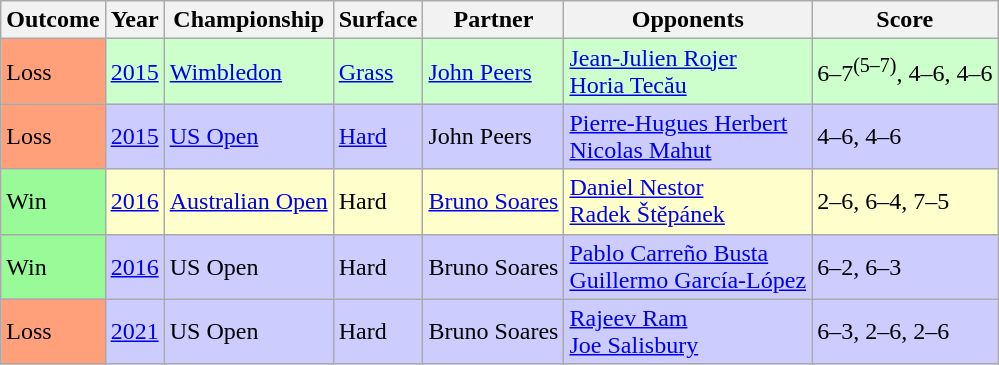<table class="sortable wikitable">
<tr>
<th>Outcome</th>
<th>Year</th>
<th>Championship</th>
<th>Surface</th>
<th>Partner</th>
<th>Opponents</th>
<th class="unsortable">Score</th>
</tr>
<tr bgcolor=#CCFFCC>
<td bgcolor=FFA07A>Loss</td>
<td><a href='#'>2015</a></td>
<td><a href='#'>Wimbledon</a></td>
<td><a href='#'>Grass</a></td>
<td> <a href='#'>John Peers</a></td>
<td> <a href='#'>Jean-Julien Rojer</a><br> <a href='#'>Horia Tecău</a></td>
<td>6–7<sup>(5–7)</sup>, 4–6, 4–6</td>
</tr>
<tr bgcolor=#CCCCFF>
<td bgcolor=FFA07A>Loss</td>
<td><a href='#'>2015</a></td>
<td><a href='#'>US Open</a></td>
<td><a href='#'>Hard</a></td>
<td> John Peers</td>
<td> <a href='#'>Pierre-Hugues Herbert</a><br> <a href='#'>Nicolas Mahut</a></td>
<td>4–6, 4–6</td>
</tr>
<tr bgcolor=FFFFCC>
<td bgcolor="98FB98">Win</td>
<td><a href='#'>2016</a></td>
<td><a href='#'>Australian Open</a></td>
<td>Hard</td>
<td> <a href='#'>Bruno Soares</a></td>
<td> <a href='#'>Daniel Nestor</a><br> <a href='#'>Radek Štěpánek</a></td>
<td>2–6, 6–4, 7–5</td>
</tr>
<tr bgcolor=#CCCCFF>
<td bgcolor="98FB98">Win</td>
<td><a href='#'>2016</a></td>
<td>US Open</td>
<td>Hard</td>
<td> Bruno Soares</td>
<td> <a href='#'>Pablo Carreño Busta</a><br> <a href='#'>Guillermo García-López</a></td>
<td>6–2, 6–3</td>
</tr>
<tr bgcolor=#CCCCFF>
<td bgcolor=FFA07A>Loss</td>
<td><a href='#'>2021</a></td>
<td>US Open</td>
<td>Hard</td>
<td> Bruno Soares</td>
<td> <a href='#'>Rajeev Ram</a><br> <a href='#'>Joe Salisbury</a></td>
<td>6–3, 2–6, 2–6</td>
</tr>
</table>
